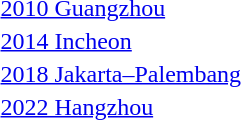<table>
<tr>
<td><a href='#'>2010 Guangzhou</a></td>
<td></td>
<td></td>
<td></td>
</tr>
<tr>
<td><a href='#'>2014 Incheon</a></td>
<td></td>
<td></td>
<td></td>
</tr>
<tr>
<td><a href='#'>2018 Jakarta–Palembang</a></td>
<td></td>
<td></td>
<td></td>
</tr>
<tr>
<td><a href='#'>2022 Hangzhou</a></td>
<td></td>
<td></td>
<td></td>
</tr>
</table>
